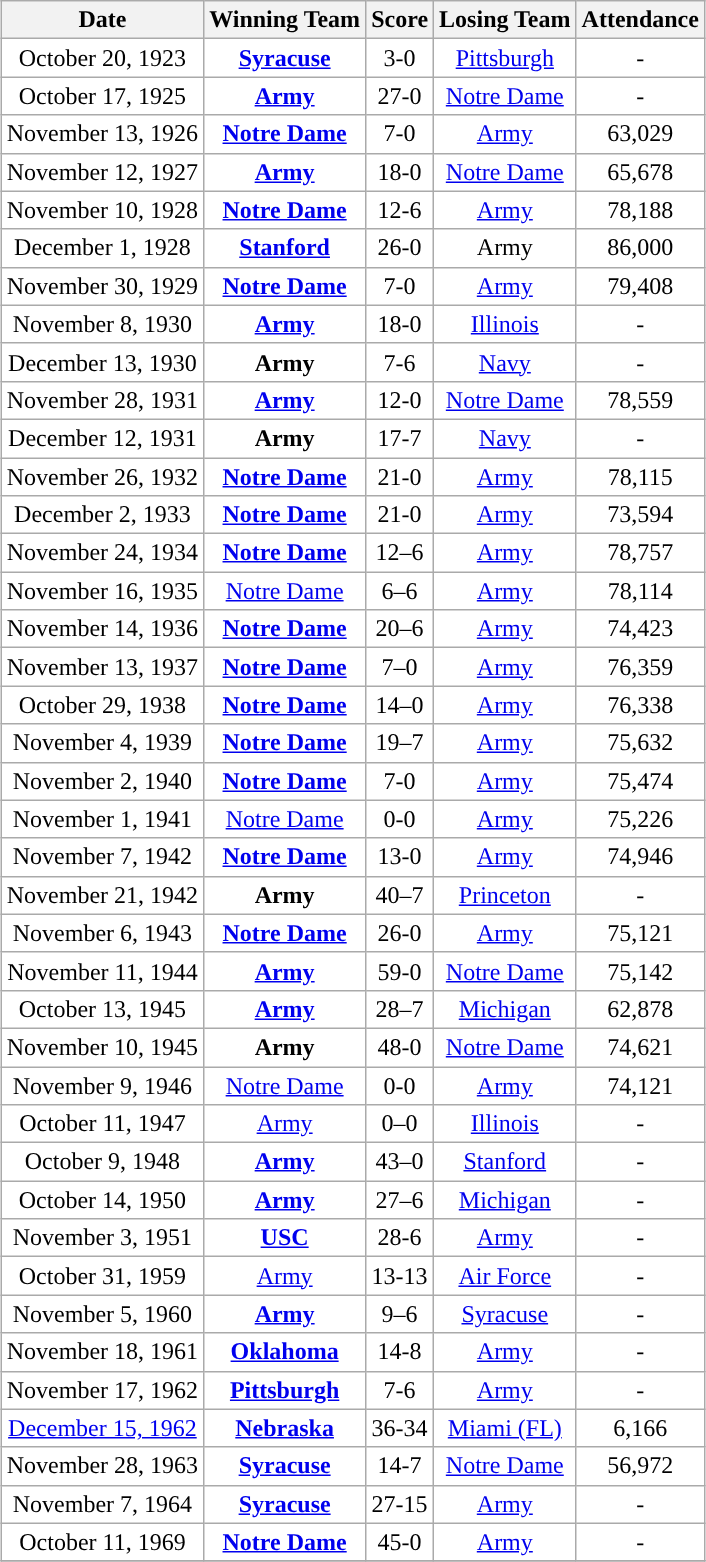<table class="wikitable" align=center style="margin-left:15px; text-align:center; background:#ffffff;">
<tr>
<th style="text-align:center; ">Date</th>
<th style="text-align:center; ">Winning Team</th>
<th style="text-align:center; ">Score</th>
<th style="text-align:center; ">Losing Team</th>
<th style="text-align:center; ">Attendance</th>
</tr>
<tr>
<td>October 20, 1923</td>
<td><strong><a href='#'>Syracuse</a></strong></td>
<td>3-0</td>
<td><a href='#'>Pittsburgh</a></td>
<td>-</td>
</tr>
<tr>
<td>October 17, 1925</td>
<td><strong><a href='#'>Army</a></strong></td>
<td>27-0</td>
<td><a href='#'>Notre Dame</a></td>
<td>-</td>
</tr>
<tr>
<td>November 13, 1926</td>
<td><strong><a href='#'>Notre Dame</a></strong></td>
<td>7-0</td>
<td><a href='#'>Army</a></td>
<td>63,029</td>
</tr>
<tr>
<td>November 12, 1927</td>
<td><strong><a href='#'>Army</a></strong></td>
<td>18-0</td>
<td><a href='#'>Notre Dame</a></td>
<td>65,678</td>
</tr>
<tr>
<td>November 10, 1928</td>
<td><strong><a href='#'>Notre Dame</a></strong></td>
<td>12-6</td>
<td><a href='#'>Army</a></td>
<td>78,188</td>
</tr>
<tr>
<td>December 1, 1928</td>
<td><strong><a href='#'>Stanford</a></strong></td>
<td>26-0</td>
<td>Army</td>
<td>86,000</td>
</tr>
<tr>
<td>November 30, 1929</td>
<td><strong><a href='#'>Notre Dame</a></strong></td>
<td>7-0</td>
<td><a href='#'>Army</a></td>
<td>79,408</td>
</tr>
<tr>
<td>November 8, 1930</td>
<td><strong><a href='#'>Army</a></strong></td>
<td>18-0</td>
<td><a href='#'>Illinois</a></td>
<td>-</td>
</tr>
<tr>
<td>December 13, 1930</td>
<td><strong>Army</strong></td>
<td>7-6</td>
<td><a href='#'>Navy</a></td>
<td>-</td>
</tr>
<tr>
<td>November 28, 1931</td>
<td><strong><a href='#'>Army</a></strong></td>
<td>12-0</td>
<td><a href='#'>Notre Dame</a></td>
<td>78,559</td>
</tr>
<tr>
<td>December 12, 1931</td>
<td><strong>Army</strong></td>
<td>17-7</td>
<td><a href='#'>Navy</a></td>
<td>-</td>
</tr>
<tr>
<td>November 26, 1932</td>
<td><strong><a href='#'>Notre Dame</a></strong></td>
<td>21-0</td>
<td><a href='#'>Army</a></td>
<td>78,115</td>
</tr>
<tr>
<td>December 2, 1933</td>
<td><strong><a href='#'>Notre Dame</a></strong></td>
<td>21-0</td>
<td><a href='#'>Army</a></td>
<td>73,594</td>
</tr>
<tr>
<td>November 24, 1934</td>
<td><strong><a href='#'>Notre Dame</a></strong></td>
<td>12–6</td>
<td><a href='#'>Army</a></td>
<td>78,757</td>
</tr>
<tr>
<td>November 16, 1935</td>
<td><a href='#'>Notre Dame</a></td>
<td>6–6</td>
<td><a href='#'>Army</a></td>
<td>78,114</td>
</tr>
<tr>
<td>November 14, 1936</td>
<td><strong><a href='#'>Notre Dame</a></strong></td>
<td>20–6</td>
<td><a href='#'>Army</a></td>
<td>74,423</td>
</tr>
<tr>
<td>November 13, 1937</td>
<td><strong><a href='#'>Notre Dame</a></strong></td>
<td>7–0</td>
<td><a href='#'>Army</a></td>
<td>76,359</td>
</tr>
<tr>
<td>October 29, 1938</td>
<td><strong><a href='#'>Notre Dame</a></strong></td>
<td>14–0</td>
<td><a href='#'>Army</a></td>
<td>76,338</td>
</tr>
<tr>
<td>November 4, 1939</td>
<td><strong><a href='#'>Notre Dame</a></strong></td>
<td>19–7</td>
<td><a href='#'>Army</a></td>
<td>75,632</td>
</tr>
<tr>
<td>November 2, 1940</td>
<td><strong><a href='#'>Notre Dame</a></strong></td>
<td>7-0</td>
<td><a href='#'>Army</a></td>
<td>75,474</td>
</tr>
<tr>
<td>November 1, 1941</td>
<td><a href='#'>Notre Dame</a></td>
<td>0-0</td>
<td><a href='#'>Army</a></td>
<td>75,226</td>
</tr>
<tr>
<td>November 7, 1942</td>
<td><strong><a href='#'>Notre Dame</a></strong></td>
<td>13-0</td>
<td><a href='#'>Army</a></td>
<td>74,946</td>
</tr>
<tr>
<td>November 21, 1942</td>
<td><strong>Army</strong></td>
<td>40–7</td>
<td><a href='#'>Princeton</a></td>
<td>-</td>
</tr>
<tr>
<td>November 6, 1943</td>
<td><strong><a href='#'>Notre Dame</a></strong></td>
<td>26-0</td>
<td><a href='#'>Army</a></td>
<td>75,121</td>
</tr>
<tr>
<td>November 11, 1944</td>
<td><strong><a href='#'>Army</a></strong></td>
<td>59-0</td>
<td><a href='#'>Notre Dame</a></td>
<td>75,142</td>
</tr>
<tr>
<td>October 13, 1945</td>
<td><strong><a href='#'>Army</a></strong></td>
<td>28–7</td>
<td><a href='#'>Michigan</a></td>
<td>62,878</td>
</tr>
<tr>
<td>November 10, 1945</td>
<td><strong>Army</strong></td>
<td>48-0</td>
<td><a href='#'>Notre Dame</a></td>
<td>74,621</td>
</tr>
<tr>
<td>November 9, 1946</td>
<td><a href='#'>Notre Dame</a></td>
<td>0-0</td>
<td><a href='#'>Army</a></td>
<td>74,121</td>
</tr>
<tr>
<td>October 11, 1947</td>
<td><a href='#'>Army</a></td>
<td>0–0</td>
<td><a href='#'>Illinois</a></td>
<td>-</td>
</tr>
<tr>
<td>October 9, 1948</td>
<td><strong><a href='#'>Army</a></strong></td>
<td>43–0</td>
<td><a href='#'>Stanford</a></td>
<td>-</td>
</tr>
<tr>
<td>October 14, 1950</td>
<td><strong><a href='#'>Army</a></strong></td>
<td>27–6</td>
<td><a href='#'>Michigan</a></td>
<td>-</td>
</tr>
<tr>
<td>November 3, 1951</td>
<td><strong><a href='#'>USC</a></strong></td>
<td>28-6</td>
<td><a href='#'>Army</a></td>
<td>-</td>
</tr>
<tr>
<td>October 31, 1959</td>
<td><a href='#'>Army</a></td>
<td>13-13</td>
<td><a href='#'>Air Force</a></td>
<td>-</td>
</tr>
<tr>
<td>November 5, 1960</td>
<td><strong><a href='#'>Army</a></strong></td>
<td>9–6</td>
<td><a href='#'>Syracuse</a></td>
<td>-</td>
</tr>
<tr>
<td>November 18, 1961</td>
<td><strong><a href='#'>Oklahoma</a></strong></td>
<td>14-8</td>
<td><a href='#'>Army</a></td>
<td>-</td>
</tr>
<tr>
<td>November 17, 1962</td>
<td><strong><a href='#'>Pittsburgh</a></strong></td>
<td>7-6</td>
<td><a href='#'>Army</a></td>
<td>-</td>
</tr>
<tr>
<td><a href='#'>December 15, 1962</a></td>
<td><strong><a href='#'>Nebraska</a></strong></td>
<td>36-34</td>
<td><a href='#'>Miami (FL)</a></td>
<td>6,166</td>
</tr>
<tr>
<td>November 28, 1963</td>
<td><strong><a href='#'>Syracuse</a></strong></td>
<td>14-7</td>
<td><a href='#'>Notre Dame</a></td>
<td>56,972</td>
</tr>
<tr>
<td>November 7, 1964</td>
<td><strong><a href='#'>Syracuse</a></strong></td>
<td>27-15</td>
<td><a href='#'>Army</a></td>
<td>-</td>
</tr>
<tr>
<td>October 11, 1969</td>
<td><strong><a href='#'>Notre Dame</a></strong></td>
<td>45-0</td>
<td><a href='#'>Army</a></td>
<td>-</td>
</tr>
<tr>
</tr>
</table>
